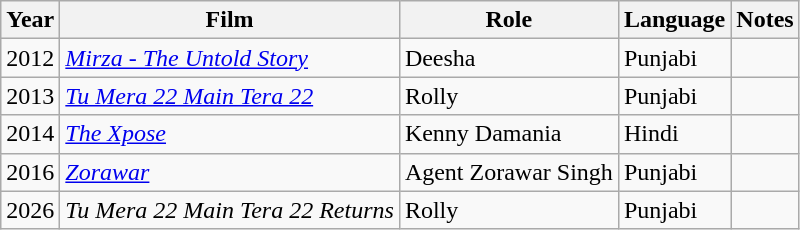<table class="wikitable">
<tr>
<th>Year</th>
<th>Film</th>
<th>Role</th>
<th>Language</th>
<th class="unsortable">Notes</th>
</tr>
<tr>
<td rowspan=1>2012</td>
<td><em><a href='#'>Mirza - The Untold Story</a></em></td>
<td>Deesha</td>
<td>Punjabi</td>
<td></td>
</tr>
<tr>
<td rowspan=1>2013</td>
<td><em><a href='#'>Tu Mera 22 Main Tera 22</a></em></td>
<td>Rolly</td>
<td>Punjabi</td>
<td></td>
</tr>
<tr>
<td rowspan=1>2014</td>
<td><em><a href='#'>The Xpose</a></em></td>
<td>Kenny Damania</td>
<td>Hindi</td>
<td></td>
</tr>
<tr>
<td rowspan=1>2016</td>
<td><em><a href='#'>Zorawar</a></em></td>
<td>Agent Zorawar Singh</td>
<td>Punjabi</td>
<td></td>
</tr>
<tr>
<td>2026</td>
<td><em>Tu Mera 22 Main Tera 22 Returns</em></td>
<td>Rolly</td>
<td>Punjabi</td>
<td></td>
</tr>
</table>
